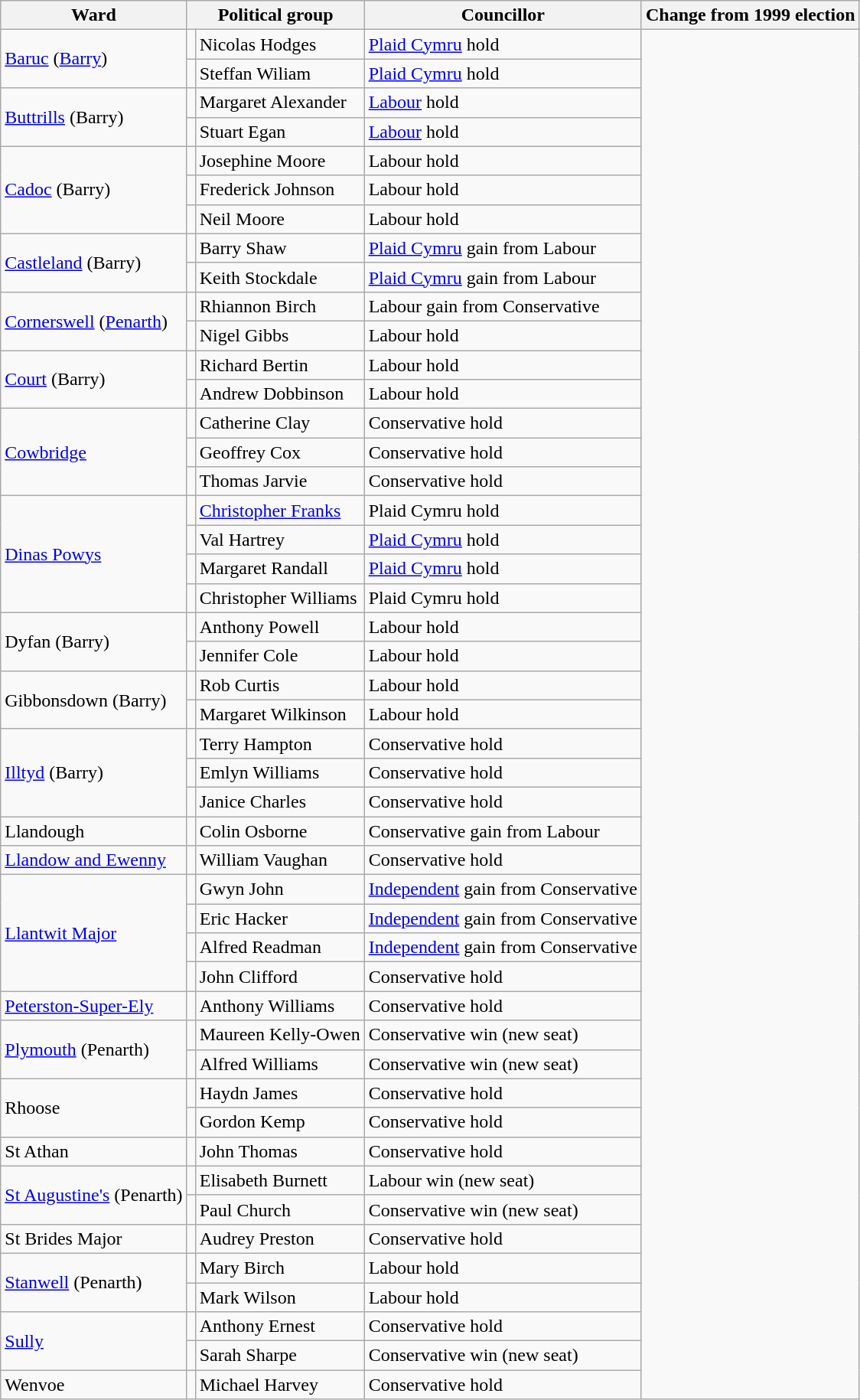<table class="wikitable">
<tr>
<th>Ward</th>
<th colspan="2">Political group</th>
<th>Councillor </th>
<th>Change from 1999 election</th>
</tr>
<tr>
<td rowspan="2"><a href='#'>Baruc</a> (<a href='#'>Barry</a>)</td>
<td></td>
<td>Nicolas Hodges</td>
<td><a href='#'>Plaid Cymru</a> hold</td>
</tr>
<tr>
<td></td>
<td>Steffan Wiliam</td>
<td><a href='#'>Plaid Cymru</a> hold</td>
</tr>
<tr>
<td rowspan="2"><a href='#'>Buttrills</a> (Barry)</td>
<td></td>
<td>Margaret Alexander</td>
<td><a href='#'>Labour</a> hold</td>
</tr>
<tr>
<td></td>
<td>Stuart Egan</td>
<td><a href='#'>Labour</a> hold</td>
</tr>
<tr>
<td rowspan="3"><a href='#'>Cadoc</a> (Barry)</td>
<td></td>
<td>Josephine Moore</td>
<td>Labour hold</td>
</tr>
<tr>
<td></td>
<td>Frederick Johnson</td>
<td>Labour hold</td>
</tr>
<tr>
<td></td>
<td>Neil Moore</td>
<td>Labour hold</td>
</tr>
<tr>
<td rowspan="2"><a href='#'>Castleland</a> (Barry)</td>
<td></td>
<td>Barry Shaw</td>
<td><a href='#'>Plaid Cymru</a> gain from Labour</td>
</tr>
<tr>
<td></td>
<td>Keith Stockdale</td>
<td><a href='#'>Plaid Cymru</a> gain from Labour</td>
</tr>
<tr>
<td rowspan="2"><a href='#'>Cornerswell</a> (<a href='#'>Penarth</a>)</td>
<td></td>
<td>Rhiannon Birch</td>
<td>Labour gain from Conservative</td>
</tr>
<tr>
<td></td>
<td>Nigel Gibbs</td>
<td>Labour hold</td>
</tr>
<tr>
<td rowspan="2"><a href='#'>Court</a> (Barry)</td>
<td></td>
<td>Richard Bertin</td>
<td>Labour hold</td>
</tr>
<tr>
<td></td>
<td>Andrew Dobbinson</td>
<td>Labour hold</td>
</tr>
<tr>
<td rowspan="3"><a href='#'>Cowbridge</a></td>
<td></td>
<td>Catherine Clay</td>
<td>Conservative hold</td>
</tr>
<tr>
<td></td>
<td>Geoffrey Cox</td>
<td>Conservative hold</td>
</tr>
<tr>
<td></td>
<td>Thomas Jarvie</td>
<td>Conservative hold</td>
</tr>
<tr>
<td rowspan="4"><a href='#'>Dinas Powys</a></td>
<td></td>
<td><a href='#'>Christopher Franks</a></td>
<td>Plaid Cymru hold</td>
</tr>
<tr>
<td></td>
<td>Val Hartrey</td>
<td><a href='#'>Plaid Cymru</a> hold</td>
</tr>
<tr>
<td></td>
<td>Margaret Randall</td>
<td><a href='#'>Plaid Cymru</a> hold</td>
</tr>
<tr>
<td></td>
<td>Christopher Williams</td>
<td>Plaid Cymru hold</td>
</tr>
<tr>
<td rowspan="2">Dyfan (Barry)</td>
<td></td>
<td>Anthony Powell</td>
<td>Labour hold</td>
</tr>
<tr>
<td></td>
<td>Jennifer Cole</td>
<td>Labour hold</td>
</tr>
<tr>
<td rowspan="2">Gibbonsdown (Barry)</td>
<td></td>
<td>Rob Curtis</td>
<td>Labour hold</td>
</tr>
<tr>
<td></td>
<td>Margaret Wilkinson</td>
<td>Labour hold</td>
</tr>
<tr>
<td rowspan="3"><a href='#'>Illtyd</a> (Barry)</td>
<td></td>
<td>Terry Hampton</td>
<td>Conservative hold</td>
</tr>
<tr>
<td></td>
<td>Emlyn Williams</td>
<td>Conservative hold</td>
</tr>
<tr>
<td></td>
<td>Janice Charles</td>
<td>Conservative hold</td>
</tr>
<tr>
<td>Llandough</td>
<td></td>
<td>Colin Osborne</td>
<td>Conservative gain from Labour</td>
</tr>
<tr>
<td><a href='#'>Llandow and Ewenny</a></td>
<td></td>
<td>William Vaughan</td>
<td>Conservative hold</td>
</tr>
<tr>
<td rowspan="4"><a href='#'>Llantwit Major</a></td>
<td></td>
<td>Gwyn John</td>
<td><a href='#'>Independent</a> gain from Conservative</td>
</tr>
<tr>
<td></td>
<td>Eric Hacker</td>
<td><a href='#'>Independent</a> gain from Conservative</td>
</tr>
<tr>
<td></td>
<td>Alfred Readman</td>
<td><a href='#'>Independent</a> gain from Conservative</td>
</tr>
<tr>
<td></td>
<td>John Clifford</td>
<td>Conservative hold</td>
</tr>
<tr>
<td><a href='#'>Peterston-Super-Ely</a></td>
<td></td>
<td>Anthony Williams</td>
<td>Conservative hold</td>
</tr>
<tr>
<td rowspan="2"><a href='#'>Plymouth</a> (Penarth)</td>
<td></td>
<td>Maureen Kelly-Owen</td>
<td>Conservative win (new seat)</td>
</tr>
<tr>
<td></td>
<td>Alfred Williams</td>
<td>Conservative win (new seat)</td>
</tr>
<tr>
<td rowspan="2">Rhoose</td>
<td></td>
<td>Haydn James</td>
<td>Conservative hold</td>
</tr>
<tr>
<td></td>
<td>Gordon Kemp</td>
<td>Conservative hold</td>
</tr>
<tr>
<td>St Athan</td>
<td></td>
<td>John Thomas</td>
<td>Conservative hold</td>
</tr>
<tr>
<td rowspan="2"><a href='#'>St Augustine's</a> (Penarth)</td>
<td></td>
<td>Elisabeth Burnett</td>
<td>Labour win (new seat)</td>
</tr>
<tr>
<td></td>
<td>Paul Church</td>
<td>Conservative win (new seat)</td>
</tr>
<tr>
<td>St Brides Major</td>
<td></td>
<td>Audrey Preston</td>
<td>Conservative hold</td>
</tr>
<tr>
<td rowspan="2"><a href='#'>Stanwell</a> (Penarth)</td>
<td></td>
<td>Mary Birch</td>
<td>Labour hold</td>
</tr>
<tr>
<td></td>
<td>Mark Wilson</td>
<td>Labour hold</td>
</tr>
<tr>
<td rowspan="2"><a href='#'>Sully</a></td>
<td></td>
<td>Anthony Ernest</td>
<td>Conservative hold</td>
</tr>
<tr>
<td></td>
<td>Sarah Sharpe</td>
<td>Conservative win (new seat)</td>
</tr>
<tr>
<td>Wenvoe</td>
<td></td>
<td>Michael Harvey</td>
<td>Conservative hold</td>
</tr>
</table>
